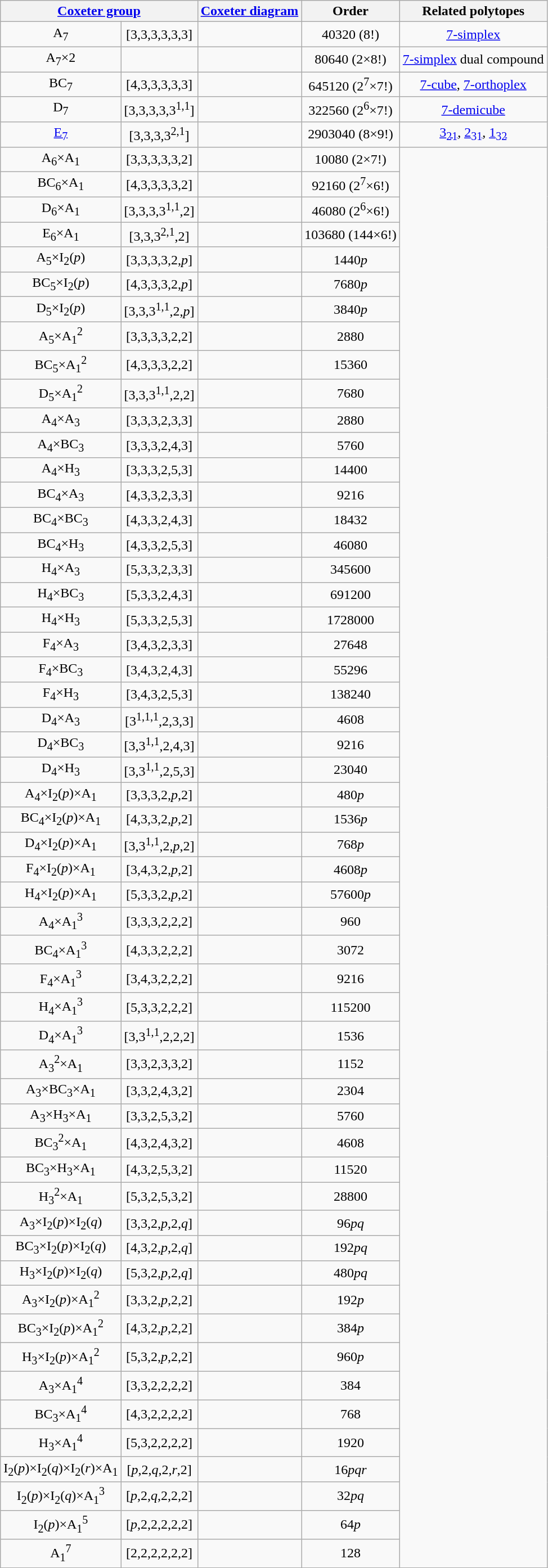<table class="wikitable">
<tr align=center>
<th colspan=2><a href='#'>Coxeter group</a></th>
<th><a href='#'>Coxeter diagram</a></th>
<th>Order</th>
<th>Related polytopes</th>
</tr>
<tr align=center>
<td>A<sub>7</sub></td>
<td>[3,3,3,3,3,3]</td>
<td></td>
<td>40320 (8!)</td>
<td><a href='#'>7-simplex</a></td>
</tr>
<tr align=center>
<td>A<sub>7</sub>×2</td>
<td></td>
<td></td>
<td>80640 (2×8!)</td>
<td><a href='#'>7-simplex</a> dual compound</td>
</tr>
<tr align=center>
<td>BC<sub>7</sub></td>
<td>[4,3,3,3,3,3]</td>
<td></td>
<td>645120 (2<sup>7</sup>×7!)</td>
<td><a href='#'>7-cube</a>, <a href='#'>7-orthoplex</a></td>
</tr>
<tr align=center>
<td>D<sub>7</sub></td>
<td>[3,3,3,3,3<sup>1,1</sup>]</td>
<td></td>
<td>322560 (2<sup>6</sup>×7!)</td>
<td><a href='#'>7-demicube</a></td>
</tr>
<tr align=center>
<td><a href='#'>E<sub>7</sub></a></td>
<td>[3,3,3,3<sup>2,1</sup>]</td>
<td></td>
<td>2903040 (8×9!)</td>
<td><a href='#'>3<sub>21</sub></a>, <a href='#'>2<sub>31</sub></a>, <a href='#'>1<sub>32</sub></a></td>
</tr>
<tr align=center>
<td>A<sub>6</sub>×A<sub>1</sub></td>
<td>[3,3,3,3,3,2]</td>
<td></td>
<td>10080 (2×7!)</td>
</tr>
<tr align=center>
<td>BC<sub>6</sub>×A<sub>1</sub></td>
<td>[4,3,3,3,3,2]</td>
<td></td>
<td>92160 (2<sup>7</sup>×6!)</td>
</tr>
<tr align=center>
<td>D<sub>6</sub>×A<sub>1</sub></td>
<td>[3,3,3,3<sup>1,1</sup>,2]</td>
<td></td>
<td>46080 (2<sup>6</sup>×6!)</td>
</tr>
<tr align=center>
<td>E<sub>6</sub>×A<sub>1</sub></td>
<td>[3,3,3<sup>2,1</sup>,2]</td>
<td></td>
<td>103680 (144×6!)</td>
</tr>
<tr align=center>
<td>A<sub>5</sub>×I<sub>2</sub>(<em>p</em>)</td>
<td>[3,3,3,3,2,<em>p</em>]</td>
<td></td>
<td>1440<em>p</em></td>
</tr>
<tr align=center>
<td>BC<sub>5</sub>×I<sub>2</sub>(<em>p</em>)</td>
<td>[4,3,3,3,2,<em>p</em>]</td>
<td></td>
<td>7680<em>p</em></td>
</tr>
<tr align=center>
<td>D<sub>5</sub>×I<sub>2</sub>(<em>p</em>)</td>
<td>[3,3,3<sup>1,1</sup>,2,<em>p</em>]</td>
<td></td>
<td>3840<em>p</em></td>
</tr>
<tr align=center>
<td>A<sub>5</sub>×A<sub>1</sub><sup>2</sup></td>
<td>[3,3,3,3,2,2]</td>
<td></td>
<td>2880</td>
</tr>
<tr align=center>
<td>BC<sub>5</sub>×A<sub>1</sub><sup>2</sup></td>
<td>[4,3,3,3,2,2]</td>
<td></td>
<td>15360</td>
</tr>
<tr align=center>
<td>D<sub>5</sub>×A<sub>1</sub><sup>2</sup></td>
<td>[3,3,3<sup>1,1</sup>,2,2]</td>
<td></td>
<td>7680</td>
</tr>
<tr align=center>
<td>A<sub>4</sub>×A<sub>3</sub></td>
<td>[3,3,3,2,3,3]</td>
<td></td>
<td>2880</td>
</tr>
<tr align=center>
<td>A<sub>4</sub>×BC<sub>3</sub></td>
<td>[3,3,3,2,4,3]</td>
<td></td>
<td>5760</td>
</tr>
<tr align=center>
<td>A<sub>4</sub>×H<sub>3</sub></td>
<td>[3,3,3,2,5,3]</td>
<td></td>
<td>14400</td>
</tr>
<tr align=center>
<td>BC<sub>4</sub>×A<sub>3</sub></td>
<td>[4,3,3,2,3,3]</td>
<td></td>
<td>9216</td>
</tr>
<tr align=center>
<td>BC<sub>4</sub>×BC<sub>3</sub></td>
<td>[4,3,3,2,4,3]</td>
<td></td>
<td>18432</td>
</tr>
<tr align=center>
<td>BC<sub>4</sub>×H<sub>3</sub></td>
<td>[4,3,3,2,5,3]</td>
<td></td>
<td>46080</td>
</tr>
<tr align=center>
<td>H<sub>4</sub>×A<sub>3</sub></td>
<td>[5,3,3,2,3,3]</td>
<td></td>
<td>345600</td>
</tr>
<tr align=center>
<td>H<sub>4</sub>×BC<sub>3</sub></td>
<td>[5,3,3,2,4,3]</td>
<td></td>
<td>691200</td>
</tr>
<tr align=center>
<td>H<sub>4</sub>×H<sub>3</sub></td>
<td>[5,3,3,2,5,3]</td>
<td></td>
<td>1728000</td>
</tr>
<tr align=center>
<td>F<sub>4</sub>×A<sub>3</sub></td>
<td>[3,4,3,2,3,3]</td>
<td></td>
<td>27648</td>
</tr>
<tr align=center>
<td>F<sub>4</sub>×BC<sub>3</sub></td>
<td>[3,4,3,2,4,3]</td>
<td></td>
<td>55296</td>
</tr>
<tr align=center>
<td>F<sub>4</sub>×H<sub>3</sub></td>
<td>[3,4,3,2,5,3]</td>
<td></td>
<td>138240</td>
</tr>
<tr align=center>
<td>D<sub>4</sub>×A<sub>3</sub></td>
<td>[3<sup>1,1,1</sup>,2,3,3]</td>
<td></td>
<td>4608</td>
</tr>
<tr align=center>
<td>D<sub>4</sub>×BC<sub>3</sub></td>
<td>[3,3<sup>1,1</sup>,2,4,3]</td>
<td></td>
<td>9216</td>
</tr>
<tr align=center>
<td>D<sub>4</sub>×H<sub>3</sub></td>
<td>[3,3<sup>1,1</sup>,2,5,3]</td>
<td></td>
<td>23040</td>
</tr>
<tr align=center>
<td>A<sub>4</sub>×I<sub>2</sub>(<em>p</em>)×A<sub>1</sub></td>
<td>[3,3,3,2,<em>p</em>,2]</td>
<td></td>
<td>480<em>p</em></td>
</tr>
<tr align=center>
<td>BC<sub>4</sub>×I<sub>2</sub>(<em>p</em>)×A<sub>1</sub></td>
<td>[4,3,3,2,<em>p</em>,2]</td>
<td></td>
<td>1536<em>p</em></td>
</tr>
<tr align=center>
<td>D<sub>4</sub>×I<sub>2</sub>(<em>p</em>)×A<sub>1</sub></td>
<td>[3,3<sup>1,1</sup>,2,<em>p</em>,2]</td>
<td></td>
<td>768<em>p</em></td>
</tr>
<tr align=center>
<td>F<sub>4</sub>×I<sub>2</sub>(<em>p</em>)×A<sub>1</sub></td>
<td>[3,4,3,2,<em>p</em>,2]</td>
<td></td>
<td>4608<em>p</em></td>
</tr>
<tr align=center>
<td>H<sub>4</sub>×I<sub>2</sub>(<em>p</em>)×A<sub>1</sub></td>
<td>[5,3,3,2,<em>p</em>,2]</td>
<td></td>
<td>57600<em>p</em></td>
</tr>
<tr align=center>
<td>A<sub>4</sub>×A<sub>1</sub><sup>3</sup></td>
<td>[3,3,3,2,2,2]</td>
<td></td>
<td>960</td>
</tr>
<tr align=center>
<td>BC<sub>4</sub>×A<sub>1</sub><sup>3</sup></td>
<td>[4,3,3,2,2,2]</td>
<td></td>
<td>3072</td>
</tr>
<tr align=center>
<td>F<sub>4</sub>×A<sub>1</sub><sup>3</sup></td>
<td>[3,4,3,2,2,2]</td>
<td></td>
<td>9216</td>
</tr>
<tr align=center>
<td>H<sub>4</sub>×A<sub>1</sub><sup>3</sup></td>
<td>[5,3,3,2,2,2]</td>
<td></td>
<td>115200</td>
</tr>
<tr align=center>
<td>D<sub>4</sub>×A<sub>1</sub><sup>3</sup></td>
<td>[3,3<sup>1,1</sup>,2,2,2]</td>
<td></td>
<td>1536</td>
</tr>
<tr align=center>
<td>A<sub>3</sub><sup>2</sup>×A<sub>1</sub></td>
<td>[3,3,2,3,3,2]</td>
<td></td>
<td>1152</td>
</tr>
<tr align=center>
<td>A<sub>3</sub>×BC<sub>3</sub>×A<sub>1</sub></td>
<td>[3,3,2,4,3,2]</td>
<td></td>
<td>2304</td>
</tr>
<tr align=center>
<td>A<sub>3</sub>×H<sub>3</sub>×A<sub>1</sub></td>
<td>[3,3,2,5,3,2]</td>
<td></td>
<td>5760</td>
</tr>
<tr align=center>
<td>BC<sub>3</sub><sup>2</sup>×A<sub>1</sub></td>
<td>[4,3,2,4,3,2]</td>
<td></td>
<td>4608</td>
</tr>
<tr align=center>
<td>BC<sub>3</sub>×H<sub>3</sub>×A<sub>1</sub></td>
<td>[4,3,2,5,3,2]</td>
<td></td>
<td>11520</td>
</tr>
<tr align=center>
<td>H<sub>3</sub><sup>2</sup>×A<sub>1</sub></td>
<td>[5,3,2,5,3,2]</td>
<td></td>
<td>28800</td>
</tr>
<tr align=center>
<td>A<sub>3</sub>×I<sub>2</sub>(<em>p</em>)×I<sub>2</sub>(<em>q</em>)</td>
<td>[3,3,2,<em>p</em>,2,<em>q</em>]</td>
<td></td>
<td>96<em>pq</em></td>
</tr>
<tr align=center>
<td>BC<sub>3</sub>×I<sub>2</sub>(<em>p</em>)×I<sub>2</sub>(<em>q</em>)</td>
<td>[4,3,2,<em>p</em>,2,<em>q</em>]</td>
<td></td>
<td>192<em>pq</em></td>
</tr>
<tr align=center>
<td>H<sub>3</sub>×I<sub>2</sub>(<em>p</em>)×I<sub>2</sub>(<em>q</em>)</td>
<td>[5,3,2,<em>p</em>,2,<em>q</em>]</td>
<td></td>
<td>480<em>pq</em></td>
</tr>
<tr align=center>
<td>A<sub>3</sub>×I<sub>2</sub>(<em>p</em>)×A<sub>1</sub><sup>2</sup></td>
<td>[3,3,2,<em>p</em>,2,2]</td>
<td></td>
<td>192<em>p</em></td>
</tr>
<tr align=center>
<td>BC<sub>3</sub>×I<sub>2</sub>(<em>p</em>)×A<sub>1</sub><sup>2</sup></td>
<td>[4,3,2,<em>p</em>,2,2]</td>
<td></td>
<td>384<em>p</em></td>
</tr>
<tr align=center>
<td>H<sub>3</sub>×I<sub>2</sub>(<em>p</em>)×A<sub>1</sub><sup>2</sup></td>
<td>[5,3,2,<em>p</em>,2,2]</td>
<td></td>
<td>960<em>p</em></td>
</tr>
<tr align=center>
<td>A<sub>3</sub>×A<sub>1</sub><sup>4</sup></td>
<td>[3,3,2,2,2,2]</td>
<td></td>
<td>384</td>
</tr>
<tr align=center>
<td>BC<sub>3</sub>×A<sub>1</sub><sup>4</sup></td>
<td>[4,3,2,2,2,2]</td>
<td></td>
<td>768</td>
</tr>
<tr align=center>
<td>H<sub>3</sub>×A<sub>1</sub><sup>4</sup></td>
<td>[5,3,2,2,2,2]</td>
<td></td>
<td>1920</td>
</tr>
<tr align=center>
<td>I<sub>2</sub>(<em>p</em>)×I<sub>2</sub>(<em>q</em>)×I<sub>2</sub>(<em>r</em>)×A<sub>1</sub></td>
<td>[<em>p</em>,2,<em>q</em>,2,<em>r</em>,2]</td>
<td></td>
<td>16<em>pqr</em></td>
</tr>
<tr align=center>
<td>I<sub>2</sub>(<em>p</em>)×I<sub>2</sub>(<em>q</em>)×A<sub>1</sub><sup>3</sup></td>
<td>[<em>p</em>,2,<em>q</em>,2,2,2]</td>
<td></td>
<td>32<em>pq</em></td>
</tr>
<tr align=center>
<td>I<sub>2</sub>(<em>p</em>)×A<sub>1</sub><sup>5</sup></td>
<td>[<em>p</em>,2,2,2,2,2]</td>
<td></td>
<td>64<em>p</em></td>
</tr>
<tr align=center>
<td>A<sub>1</sub><sup>7</sup></td>
<td>[2,2,2,2,2,2]</td>
<td></td>
<td>128</td>
</tr>
</table>
